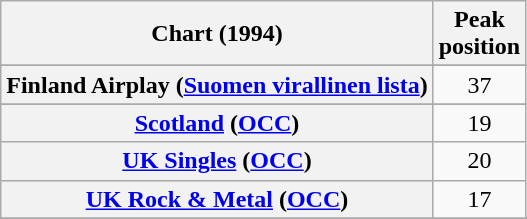<table class="wikitable sortable plainrowheaders" style="text-align:center">
<tr>
<th scope="col">Chart (1994)</th>
<th scope="col">Peak<br>position</th>
</tr>
<tr>
</tr>
<tr>
<th scope="row">Finland Airplay (<a href='#'>Suomen virallinen lista</a>)</th>
<td>37</td>
</tr>
<tr>
</tr>
<tr>
<th scope="row"><a href='#'>Scotland</a> (<a href='#'>OCC</a>)</th>
<td>19</td>
</tr>
<tr>
<th scope="row"><a href='#'>UK Singles</a> (<a href='#'>OCC</a>)</th>
<td>20</td>
</tr>
<tr>
<th scope="row"><a href='#'>UK Rock & Metal</a> (<a href='#'>OCC</a>)</th>
<td>17</td>
</tr>
<tr>
</tr>
<tr>
</tr>
</table>
